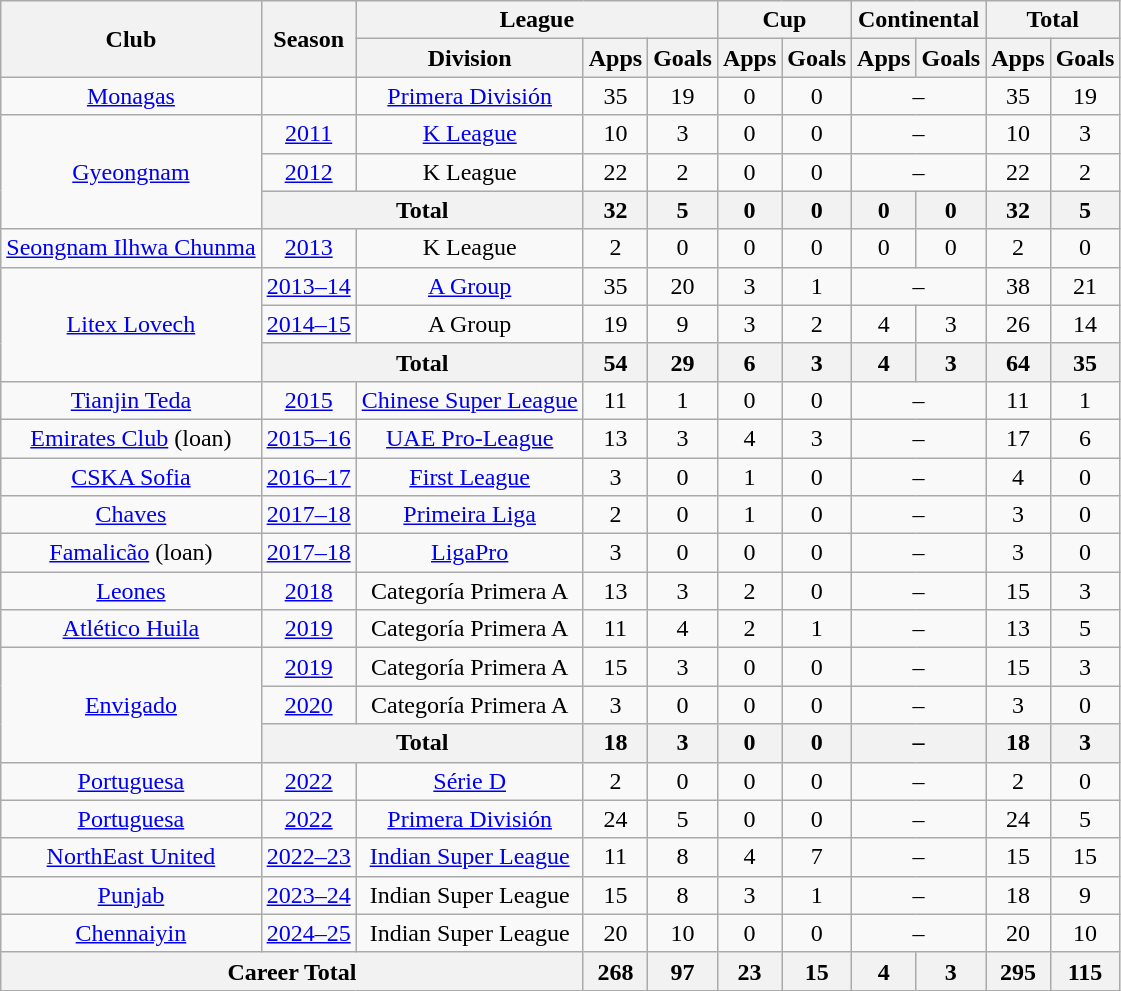<table class="wikitable" style="text-align:center">
<tr>
<th rowspan="2">Club</th>
<th rowspan="2">Season</th>
<th colspan="3">League</th>
<th colspan="2">Cup</th>
<th colspan="2">Continental</th>
<th colspan="2">Total</th>
</tr>
<tr>
<th>Division</th>
<th>Apps</th>
<th>Goals</th>
<th>Apps</th>
<th>Goals</th>
<th>Apps</th>
<th>Goals</th>
<th>Apps</th>
<th>Goals</th>
</tr>
<tr>
<td><a href='#'>Monagas</a></td>
<td></td>
<td><a href='#'>Primera División</a></td>
<td>35</td>
<td>19</td>
<td>0</td>
<td>0</td>
<td colspan="2">–</td>
<td>35</td>
<td>19</td>
</tr>
<tr>
<td rowspan=3><a href='#'>Gyeongnam</a></td>
<td><a href='#'>2011</a></td>
<td><a href='#'>K League</a></td>
<td>10</td>
<td>3</td>
<td>0</td>
<td>0</td>
<td colspan="2">–</td>
<td>10</td>
<td>3</td>
</tr>
<tr>
<td><a href='#'>2012</a></td>
<td>K League</td>
<td>22</td>
<td>2</td>
<td>0</td>
<td>0</td>
<td colspan="2">–</td>
<td>22</td>
<td>2</td>
</tr>
<tr>
<th colspan=2>Total</th>
<th>32</th>
<th>5</th>
<th>0</th>
<th>0</th>
<th>0</th>
<th>0</th>
<th>32</th>
<th>5</th>
</tr>
<tr>
<td><a href='#'>Seongnam Ilhwa Chunma</a></td>
<td><a href='#'>2013</a></td>
<td>K League</td>
<td>2</td>
<td>0</td>
<td>0</td>
<td>0</td>
<td>0</td>
<td>0</td>
<td>2</td>
<td>0</td>
</tr>
<tr>
<td rowspan=3><a href='#'>Litex Lovech</a></td>
<td><a href='#'>2013–14</a></td>
<td><a href='#'>A Group</a></td>
<td>35</td>
<td>20</td>
<td>3</td>
<td>1</td>
<td colspan="2">–</td>
<td>38</td>
<td>21</td>
</tr>
<tr>
<td><a href='#'>2014–15</a></td>
<td>A Group</td>
<td>19</td>
<td>9</td>
<td>3</td>
<td>2</td>
<td>4</td>
<td>3</td>
<td>26</td>
<td>14</td>
</tr>
<tr>
<th colspan=2>Total</th>
<th>54</th>
<th>29</th>
<th>6</th>
<th>3</th>
<th>4</th>
<th>3</th>
<th>64</th>
<th>35</th>
</tr>
<tr>
<td><a href='#'>Tianjin Teda</a></td>
<td><a href='#'>2015</a></td>
<td><a href='#'>Chinese Super League</a></td>
<td>11</td>
<td>1</td>
<td>0</td>
<td>0</td>
<td colspan="2">–</td>
<td>11</td>
<td>1</td>
</tr>
<tr>
<td><a href='#'>Emirates Club</a> (loan)</td>
<td><a href='#'>2015–16</a></td>
<td><a href='#'>UAE Pro-League</a></td>
<td>13</td>
<td>3</td>
<td>4</td>
<td>3</td>
<td colspan="2">–</td>
<td>17</td>
<td>6</td>
</tr>
<tr>
<td><a href='#'>CSKA Sofia</a></td>
<td><a href='#'>2016–17</a></td>
<td><a href='#'>First League</a></td>
<td>3</td>
<td>0</td>
<td>1</td>
<td>0</td>
<td colspan="2">–</td>
<td>4</td>
<td>0</td>
</tr>
<tr>
<td><a href='#'>Chaves</a></td>
<td><a href='#'>2017–18</a></td>
<td><a href='#'>Primeira Liga</a></td>
<td>2</td>
<td>0</td>
<td>1</td>
<td>0</td>
<td colspan="2">–</td>
<td>3</td>
<td>0</td>
</tr>
<tr>
<td><a href='#'>Famalicão</a> (loan)</td>
<td><a href='#'>2017–18</a></td>
<td><a href='#'>LigaPro</a></td>
<td>3</td>
<td>0</td>
<td>0</td>
<td>0</td>
<td colspan="2">–</td>
<td>3</td>
<td>0</td>
</tr>
<tr>
<td><a href='#'>Leones</a></td>
<td><a href='#'>2018</a></td>
<td>Categoría Primera A</td>
<td>13</td>
<td>3</td>
<td>2</td>
<td>0</td>
<td colspan="2">–</td>
<td>15</td>
<td>3</td>
</tr>
<tr>
<td><a href='#'>Atlético Huila</a></td>
<td><a href='#'>2019</a></td>
<td>Categoría Primera A</td>
<td>11</td>
<td>4</td>
<td>2</td>
<td>1</td>
<td colspan="2">–</td>
<td>13</td>
<td>5</td>
</tr>
<tr>
<td rowspan=3><a href='#'>Envigado</a></td>
<td><a href='#'>2019</a></td>
<td>Categoría Primera A</td>
<td>15</td>
<td>3</td>
<td>0</td>
<td>0</td>
<td colspan="2">–</td>
<td>15</td>
<td>3</td>
</tr>
<tr>
<td><a href='#'>2020</a></td>
<td>Categoría Primera A</td>
<td>3</td>
<td>0</td>
<td>0</td>
<td>0</td>
<td colspan="2">–</td>
<td>3</td>
<td>0</td>
</tr>
<tr>
<th colspan=2>Total</th>
<th>18</th>
<th>3</th>
<th>0</th>
<th>0</th>
<th colspan="2">–</th>
<th>18</th>
<th>3</th>
</tr>
<tr>
<td><a href='#'>Portuguesa</a></td>
<td><a href='#'>2022</a></td>
<td><a href='#'>Série D</a></td>
<td>2</td>
<td>0</td>
<td>0</td>
<td>0</td>
<td colspan="2">–</td>
<td>2</td>
<td>0</td>
</tr>
<tr>
<td><a href='#'>Portuguesa</a></td>
<td><a href='#'>2022</a></td>
<td><a href='#'>Primera División</a></td>
<td>24</td>
<td>5</td>
<td>0</td>
<td>0</td>
<td colspan="2">–</td>
<td>24</td>
<td>5</td>
</tr>
<tr>
<td><a href='#'>NorthEast United</a></td>
<td><a href='#'>2022–23</a></td>
<td><a href='#'>Indian Super League</a></td>
<td>11</td>
<td>8</td>
<td>4</td>
<td>7</td>
<td colspan="2">–</td>
<td>15</td>
<td>15</td>
</tr>
<tr>
<td><a href='#'>Punjab</a></td>
<td><a href='#'>2023–24</a></td>
<td>Indian Super League</td>
<td>15</td>
<td>8</td>
<td>3</td>
<td>1</td>
<td colspan="2">–</td>
<td>18</td>
<td>9</td>
</tr>
<tr>
<td><a href='#'>Chennaiyin</a></td>
<td><a href='#'>2024–25</a></td>
<td>Indian Super League</td>
<td>20</td>
<td>10</td>
<td>0</td>
<td>0</td>
<td colspan="2">–</td>
<td>20</td>
<td>10</td>
</tr>
<tr>
<th colspan="3">Career Total</th>
<th>268</th>
<th>97</th>
<th>23</th>
<th>15</th>
<th>4</th>
<th>3</th>
<th>295</th>
<th>115</th>
</tr>
</table>
